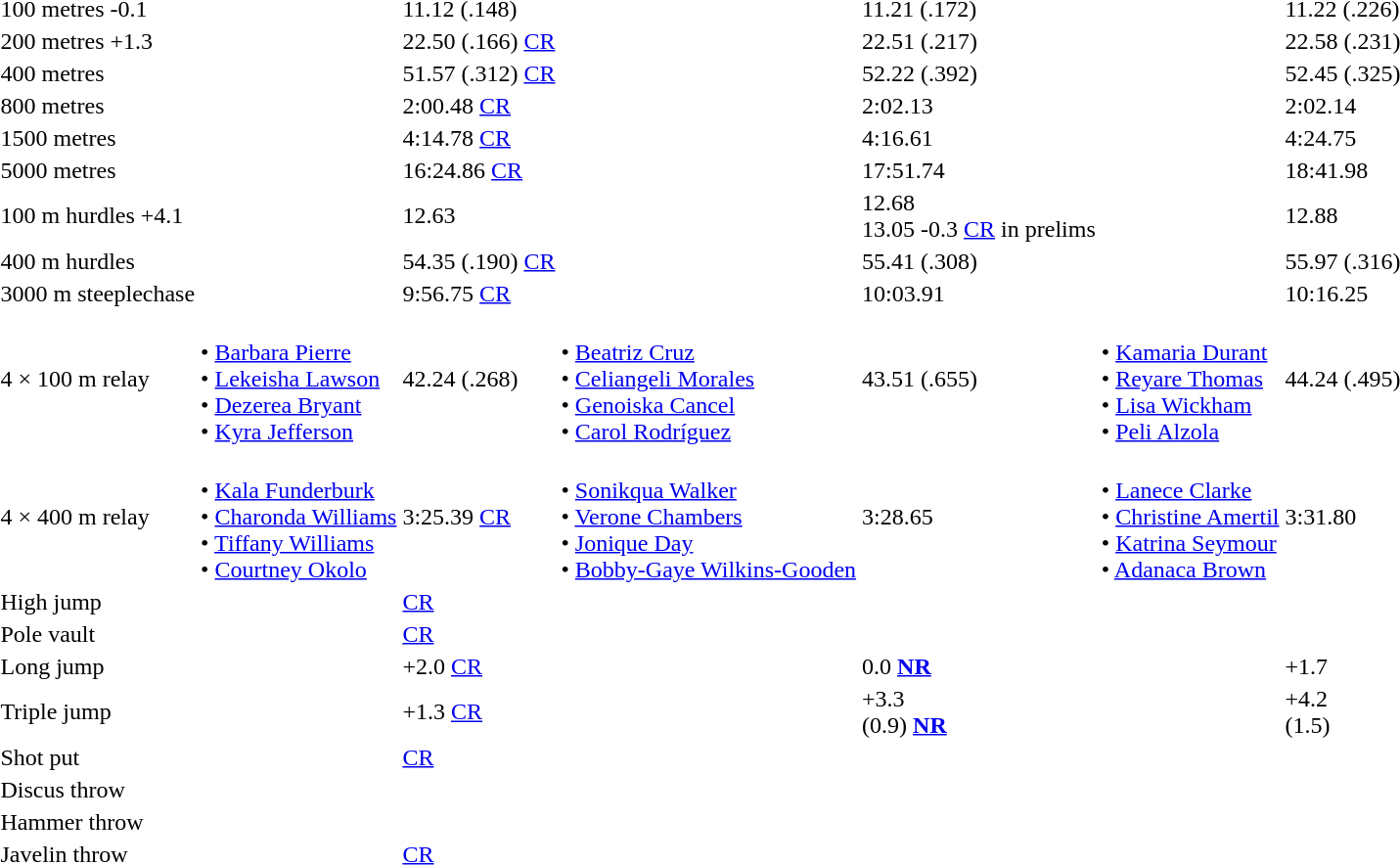<table>
<tr>
<td>100 metres -0.1</td>
<td></td>
<td>11.12  (.148)</td>
<td></td>
<td>11.21  (.172)</td>
<td></td>
<td>11.22  (.226)</td>
</tr>
<tr>
<td>200 metres +1.3</td>
<td></td>
<td>22.50 (.166) <a href='#'>CR</a></td>
<td></td>
<td>22.51 (.217)</td>
<td></td>
<td>22.58 (.231)</td>
</tr>
<tr>
<td>400 metres</td>
<td></td>
<td>51.57  (.312) <a href='#'>CR</a></td>
<td></td>
<td>52.22  (.392)</td>
<td></td>
<td>52.45  (.325)</td>
</tr>
<tr>
<td>800 metres</td>
<td></td>
<td>2:00.48 <a href='#'>CR</a></td>
<td></td>
<td>2:02.13</td>
<td></td>
<td>2:02.14</td>
</tr>
<tr>
<td>1500 metres</td>
<td></td>
<td>4:14.78 <a href='#'>CR</a></td>
<td></td>
<td>4:16.61</td>
<td></td>
<td>4:24.75</td>
</tr>
<tr>
<td>5000 metres</td>
<td></td>
<td>16:24.86 <a href='#'>CR</a></td>
<td></td>
<td>17:51.74</td>
<td></td>
<td>18:41.98</td>
</tr>
<tr>
<td>100 m hurdles +4.1</td>
<td></td>
<td>12.63</td>
<td></td>
<td>12.68 <br> 13.05 -0.3 <a href='#'>CR</a> in prelims</td>
<td></td>
<td>12.88</td>
</tr>
<tr>
<td>400 m hurdles</td>
<td></td>
<td>54.35 (.190) <a href='#'>CR</a></td>
<td></td>
<td>55.41 (.308)</td>
<td></td>
<td>55.97  (.316)</td>
</tr>
<tr>
<td>3000 m steeplechase</td>
<td></td>
<td>9:56.75 <a href='#'>CR</a></td>
<td></td>
<td>10:03.91</td>
<td></td>
<td>10:16.25</td>
</tr>
<tr>
<td>4 × 100 m relay</td>
<td><br>• <a href='#'>Barbara Pierre</a><br>• <a href='#'>Lekeisha Lawson</a><br>• <a href='#'>Dezerea Bryant</a><br>• <a href='#'>Kyra Jefferson</a></td>
<td>42.24 (.268)</td>
<td><br>• <a href='#'>Beatriz Cruz</a><br>• <a href='#'>Celiangeli Morales</a><br>• <a href='#'>Genoiska Cancel</a><br>• <a href='#'>Carol Rodríguez</a></td>
<td>43.51 (.655)</td>
<td><br>• <a href='#'>Kamaria Durant</a><br>• <a href='#'>Reyare Thomas</a><br>• <a href='#'>Lisa Wickham</a><br>• <a href='#'>Peli Alzola</a></td>
<td>44.24  (.495)</td>
</tr>
<tr>
<td>4 × 400 m relay</td>
<td><br>• <a href='#'>Kala Funderburk</a><br>• <a href='#'>Charonda Williams</a><br>• <a href='#'>Tiffany Williams</a><br>• <a href='#'>Courtney Okolo</a></td>
<td>3:25.39 <a href='#'>CR</a></td>
<td><br>• <a href='#'>Sonikqua Walker</a><br>• <a href='#'>Verone Chambers</a><br>• <a href='#'>Jonique Day</a><br>• <a href='#'>Bobby-Gaye Wilkins-Gooden</a></td>
<td>3:28.65</td>
<td><br>• <a href='#'>Lanece Clarke</a><br>• <a href='#'>Christine Amertil</a><br>• <a href='#'>Katrina Seymour</a><br>• <a href='#'>Adanaca Brown</a></td>
<td>3:31.80</td>
</tr>
<tr>
<td>High jump</td>
<td></td>
<td> <a href='#'>CR</a></td>
<td></td>
<td></td>
<td></td>
<td></td>
</tr>
<tr>
<td>Pole vault</td>
<td></td>
<td> <a href='#'>CR</a></td>
<td></td>
<td></td>
<td></td>
<td></td>
</tr>
<tr>
<td>Long jump</td>
<td></td>
<td> +2.0 <a href='#'>CR</a></td>
<td></td>
<td> 0.0 <strong><a href='#'>NR</a></strong></td>
<td></td>
<td> +1.7</td>
</tr>
<tr>
<td>Triple jump</td>
<td></td>
<td> +1.3 <a href='#'>CR</a></td>
<td></td>
<td> +3.3 <br> (0.9) <strong><a href='#'>NR</a></strong></td>
<td></td>
<td> +4.2 <br>(1.5)</td>
</tr>
<tr>
<td>Shot put</td>
<td></td>
<td> <a href='#'>CR</a></td>
<td></td>
<td></td>
<td></td>
<td></td>
</tr>
<tr>
<td>Discus throw</td>
<td></td>
<td></td>
<td></td>
<td></td>
<td></td>
<td></td>
</tr>
<tr>
<td>Hammer throw</td>
<td></td>
<td></td>
<td></td>
<td></td>
<td></td>
<td></td>
</tr>
<tr>
<td>Javelin throw</td>
<td></td>
<td> <a href='#'>CR</a></td>
<td></td>
<td></td>
<td></td>
<td></td>
</tr>
</table>
